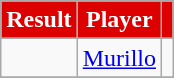<table class="wikitable" style="text-align:left">
<tr>
<th style="background:#DD0000; color:#FFFFFF; ">Result</th>
<th style="background:#DD0000;color:#FFFFFF; ">Player</th>
<th style="background:#DD0000; color:#FFFFFF; "></th>
</tr>
<tr>
</tr>
<tr>
<td></td>
<td> <a href='#'>Murillo</a></td>
<td></td>
</tr>
<tr>
</tr>
</table>
